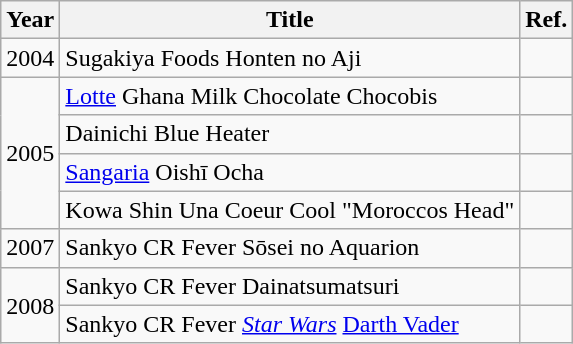<table class="wikitable">
<tr>
<th>Year</th>
<th>Title</th>
<th>Ref.</th>
</tr>
<tr>
<td>2004</td>
<td>Sugakiya Foods Honten no Aji</td>
<td></td>
</tr>
<tr>
<td rowspan="4">2005</td>
<td><a href='#'>Lotte</a> Ghana Milk Chocolate Chocobis</td>
<td></td>
</tr>
<tr>
<td>Dainichi Blue Heater</td>
<td></td>
</tr>
<tr>
<td><a href='#'>Sangaria</a> Oishī Ocha</td>
<td></td>
</tr>
<tr>
<td>Kowa Shin Una Coeur Cool "Moroccos Head"</td>
<td></td>
</tr>
<tr>
<td>2007</td>
<td>Sankyo CR Fever Sōsei no Aquarion</td>
<td></td>
</tr>
<tr>
<td rowspan="2">2008</td>
<td>Sankyo CR Fever Dainatsumatsuri</td>
<td></td>
</tr>
<tr>
<td>Sankyo CR Fever <em><a href='#'>Star Wars</a></em> <a href='#'>Darth Vader</a></td>
<td></td>
</tr>
</table>
